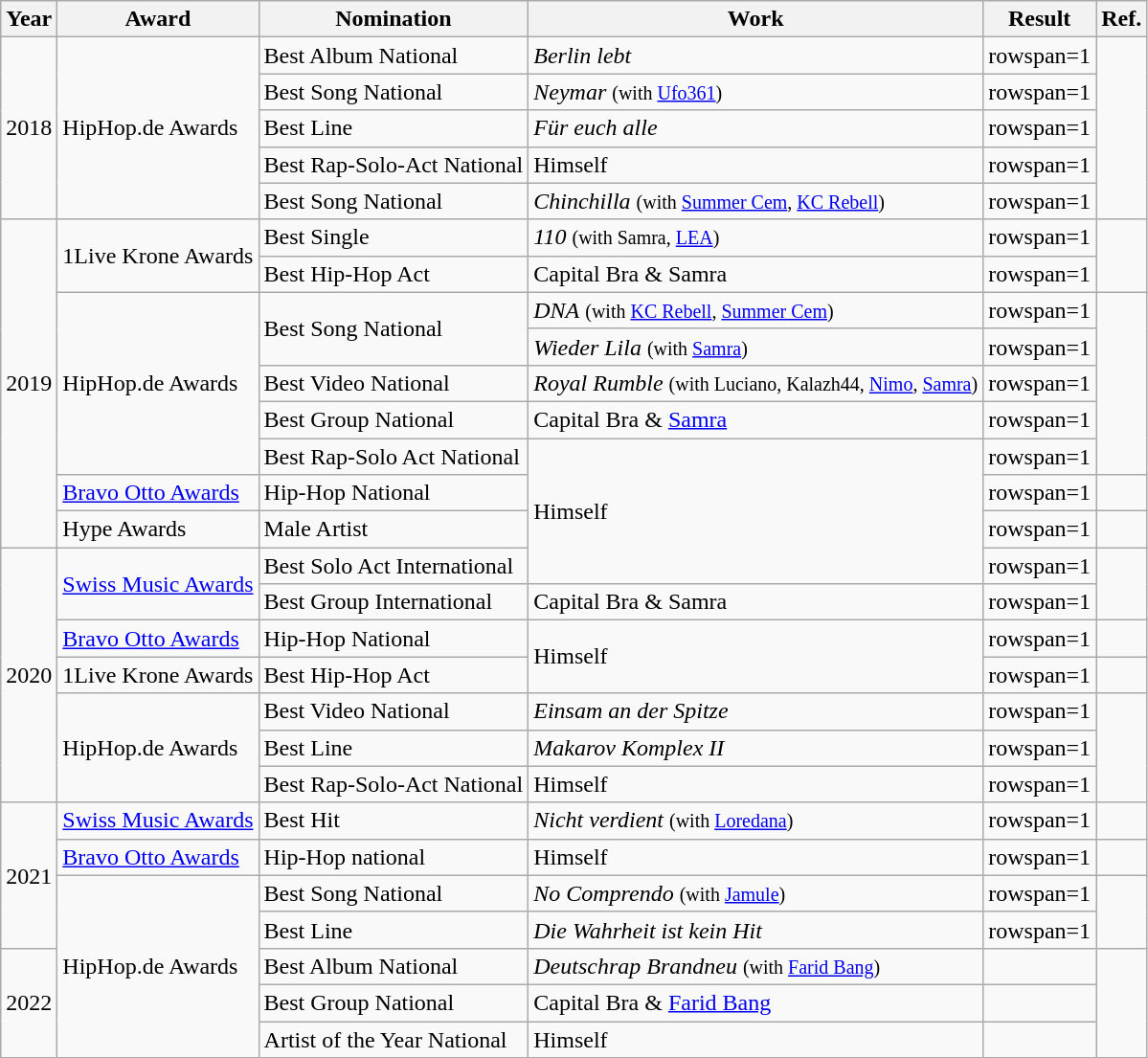<table class="wikitable">
<tr>
<th>Year</th>
<th>Award</th>
<th>Nomination</th>
<th>Work</th>
<th>Result</th>
<th>Ref.</th>
</tr>
<tr>
<td rowspan="5">2018</td>
<td rowspan="5">HipHop.de Awards</td>
<td>Best Album National</td>
<td><em>Berlin lebt</em></td>
<td>rowspan=1 </td>
<td rowspan="5"></td>
</tr>
<tr>
<td>Best Song National</td>
<td rowspan="1"><em>Neymar</em> <small>(with <a href='#'>Ufo361</a>)</small></td>
<td>rowspan=1 </td>
</tr>
<tr>
<td>Best Line</td>
<td><em>Für euch alle</em></td>
<td>rowspan=1 </td>
</tr>
<tr>
<td>Best Rap-Solo-Act National</td>
<td>Himself</td>
<td>rowspan=1 </td>
</tr>
<tr>
<td>Best Song National</td>
<td><em>Chinchilla</em> <small>(with <a href='#'>Summer Cem</a>, <a href='#'>KC Rebell</a>)</small></td>
<td>rowspan=1 </td>
</tr>
<tr>
<td rowspan="9">2019</td>
<td rowspan="2">1Live Krone Awards</td>
<td>Best Single</td>
<td><em>110</em> <small>(with Samra, <a href='#'>LEA</a>)</small></td>
<td>rowspan=1 </td>
<td rowspan="2"></td>
</tr>
<tr>
<td>Best Hip-Hop Act</td>
<td>Capital Bra & Samra</td>
<td>rowspan=1 </td>
</tr>
<tr>
<td rowspan="5">HipHop.de Awards</td>
<td rowspan="2">Best Song National</td>
<td><em>DNA</em> <small>(with <a href='#'>KC Rebell</a>, <a href='#'>Summer Cem</a>)</small></td>
<td>rowspan=1 </td>
<td rowspan="5"></td>
</tr>
<tr>
<td><em>Wieder Lila</em> <small>(with <a href='#'>Samra</a>)</small></td>
<td>rowspan=1 </td>
</tr>
<tr>
<td>Best Video National</td>
<td><em>Royal Rumble</em> <small>(with Luciano, Kalazh44, <a href='#'>Nimo</a>, <a href='#'>Samra</a>)</small></td>
<td>rowspan=1 </td>
</tr>
<tr>
<td>Best Group National</td>
<td>Capital Bra & <a href='#'>Samra</a></td>
<td>rowspan=1 </td>
</tr>
<tr>
<td>Best Rap-Solo Act National</td>
<td rowspan="4">Himself</td>
<td>rowspan=1 </td>
</tr>
<tr>
<td><a href='#'>Bravo Otto Awards</a></td>
<td>Hip-Hop National</td>
<td>rowspan=1 </td>
<td></td>
</tr>
<tr>
<td>Hype Awards</td>
<td>Male Artist</td>
<td>rowspan=1 </td>
<td></td>
</tr>
<tr>
<td rowspan="7">2020</td>
<td rowspan="2"><a href='#'>Swiss Music Awards</a></td>
<td>Best Solo Act International</td>
<td>rowspan=1 </td>
<td rowspan="2"></td>
</tr>
<tr>
<td>Best Group International</td>
<td>Capital Bra & Samra</td>
<td>rowspan=1 </td>
</tr>
<tr>
<td><a href='#'>Bravo Otto Awards</a></td>
<td>Hip-Hop National</td>
<td rowspan="2">Himself</td>
<td>rowspan=1 </td>
<td></td>
</tr>
<tr>
<td>1Live Krone Awards</td>
<td>Best Hip-Hop Act</td>
<td>rowspan=1 </td>
<td></td>
</tr>
<tr>
<td rowspan="3">HipHop.de Awards</td>
<td>Best Video National</td>
<td><em>Einsam an der Spitze</em></td>
<td>rowspan=1 </td>
<td rowspan="3"></td>
</tr>
<tr>
<td>Best Line</td>
<td><em>Makarov Komplex II</em></td>
<td>rowspan=1 </td>
</tr>
<tr>
<td>Best Rap-Solo-Act National</td>
<td>Himself</td>
<td>rowspan=1 </td>
</tr>
<tr>
<td rowspan="4">2021</td>
<td><a href='#'>Swiss Music Awards</a></td>
<td>Best Hit</td>
<td><em>Nicht verdient</em> <small>(with <a href='#'>Loredana</a>)</small></td>
<td>rowspan=1 </td>
<td></td>
</tr>
<tr>
<td><a href='#'>Bravo Otto Awards</a></td>
<td>Hip-Hop national</td>
<td>Himself</td>
<td>rowspan=1 </td>
<td></td>
</tr>
<tr>
<td rowspan="5">HipHop.de Awards</td>
<td>Best Song National</td>
<td><em>No Comprendo</em> <small>(with <a href='#'>Jamule</a>)</small></td>
<td>rowspan=1 </td>
<td rowspan="2"></td>
</tr>
<tr>
<td>Best Line</td>
<td><em>Die Wahrheit ist kein Hit</em></td>
<td>rowspan=1 </td>
</tr>
<tr>
<td rowspan="3">2022</td>
<td>Best Album National</td>
<td><em>Deutschrap Brandneu</em> <small>(with <a href='#'>Farid Bang</a>)</small></td>
<td></td>
<td rowspan="3"></td>
</tr>
<tr>
<td>Best Group National</td>
<td>Capital Bra & <a href='#'>Farid Bang</a></td>
<td></td>
</tr>
<tr>
<td>Artist of the Year National</td>
<td>Himself</td>
<td></td>
</tr>
</table>
